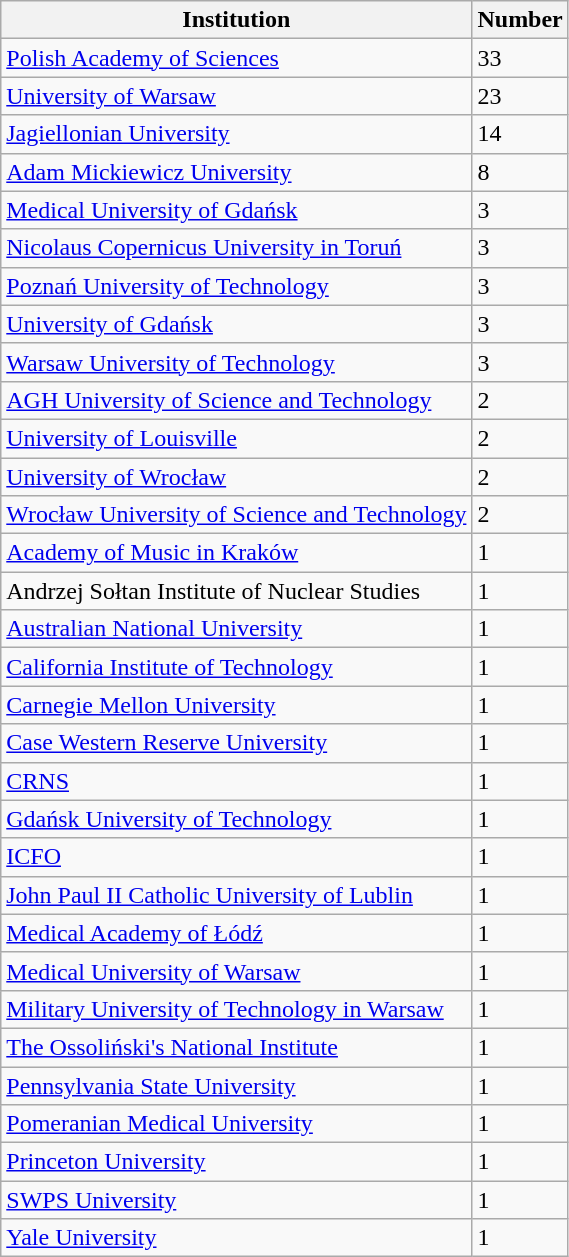<table class="wikitable sortable">
<tr>
<th>Institution</th>
<th>Number</th>
</tr>
<tr>
<td><a href='#'>Polish Academy of Sciences</a></td>
<td>33</td>
</tr>
<tr>
<td><a href='#'>University of Warsaw</a></td>
<td>23</td>
</tr>
<tr>
<td><a href='#'>Jagiellonian University</a></td>
<td>14</td>
</tr>
<tr>
<td><a href='#'>Adam Mickiewicz University</a></td>
<td>8</td>
</tr>
<tr>
<td><a href='#'>Medical University of Gdańsk</a></td>
<td>3</td>
</tr>
<tr>
<td><a href='#'>Nicolaus Copernicus University in Toruń</a></td>
<td>3</td>
</tr>
<tr>
<td><a href='#'>Poznań University of Technology</a></td>
<td>3</td>
</tr>
<tr>
<td><a href='#'>University of Gdańsk</a></td>
<td>3</td>
</tr>
<tr>
<td><a href='#'>Warsaw University of Technology</a></td>
<td>3</td>
</tr>
<tr>
<td><a href='#'>AGH University of Science and Technology</a></td>
<td>2</td>
</tr>
<tr>
<td><a href='#'>University of Louisville</a></td>
<td>2</td>
</tr>
<tr>
<td><a href='#'>University of Wrocław</a></td>
<td>2</td>
</tr>
<tr>
<td><a href='#'>Wrocław University of Science and Technology</a></td>
<td>2</td>
</tr>
<tr>
<td><a href='#'>Academy of Music in Kraków</a></td>
<td>1</td>
</tr>
<tr>
<td>Andrzej Sołtan Institute of Nuclear Studies</td>
<td>1</td>
</tr>
<tr>
<td><a href='#'>Australian National University</a></td>
<td>1</td>
</tr>
<tr>
<td><a href='#'>California Institute of Technology</a></td>
<td>1</td>
</tr>
<tr>
<td><a href='#'>Carnegie Mellon University</a></td>
<td>1</td>
</tr>
<tr>
<td><a href='#'>Case Western Reserve University</a></td>
<td>1</td>
</tr>
<tr>
<td><a href='#'>CRNS</a></td>
<td>1</td>
</tr>
<tr>
<td><a href='#'>Gdańsk University of Technology</a></td>
<td>1</td>
</tr>
<tr>
<td><a href='#'>ICFO</a></td>
<td>1</td>
</tr>
<tr>
<td><a href='#'>John Paul II Catholic University of Lublin</a></td>
<td>1</td>
</tr>
<tr>
<td><a href='#'>Medical Academy of Łódź</a></td>
<td>1</td>
</tr>
<tr>
<td><a href='#'>Medical University of Warsaw</a></td>
<td>1</td>
</tr>
<tr>
<td><a href='#'>Military University of Technology in Warsaw</a></td>
<td>1</td>
</tr>
<tr>
<td><a href='#'>The Ossoliński's National Institute</a></td>
<td>1</td>
</tr>
<tr>
<td><a href='#'>Pennsylvania State University</a></td>
<td>1</td>
</tr>
<tr>
<td><a href='#'>Pomeranian Medical University</a></td>
<td>1</td>
</tr>
<tr>
<td><a href='#'>Princeton University</a></td>
<td>1</td>
</tr>
<tr>
<td><a href='#'>SWPS University</a></td>
<td>1</td>
</tr>
<tr>
<td><a href='#'>Yale University</a></td>
<td>1</td>
</tr>
</table>
